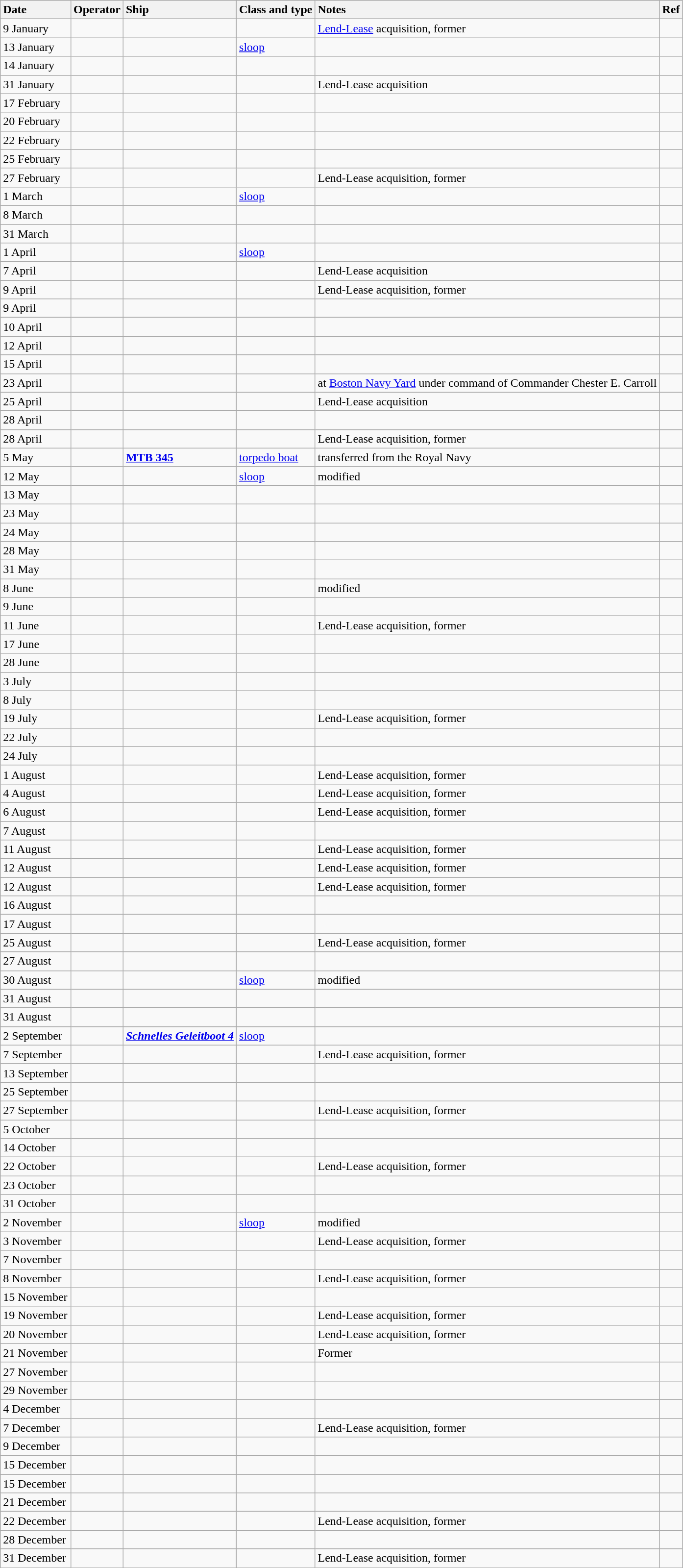<table class="wikitable nowraplinks sortable">
<tr>
<th style="text-align: left;">Date</th>
<th style="text-align: left;">Operator</th>
<th style="text-align: left;">Ship</th>
<th style="text-align: left;">Class and type</th>
<th style="text-align: left;">Notes</th>
<th style="text-align: left;">Ref</th>
</tr>
<tr>
<td>9 January</td>
<td></td>
<td><strong></strong></td>
<td></td>
<td><a href='#'>Lend-Lease</a> acquisition, former </td>
<td></td>
</tr>
<tr>
<td>13 January</td>
<td></td>
<td><strong></strong></td>
<td> <a href='#'>sloop</a></td>
<td></td>
<td></td>
</tr>
<tr>
<td>14 January</td>
<td></td>
<td><strong></strong></td>
<td></td>
<td></td>
<td></td>
</tr>
<tr>
<td>31 January</td>
<td></td>
<td><strong></strong></td>
<td></td>
<td>Lend-Lease acquisition</td>
<td></td>
</tr>
<tr>
<td>17 February</td>
<td></td>
<td><strong></strong></td>
<td></td>
<td></td>
<td></td>
</tr>
<tr>
<td>20 February</td>
<td></td>
<td><strong></strong></td>
<td></td>
<td></td>
<td></td>
</tr>
<tr>
<td>22 February</td>
<td></td>
<td><strong></strong></td>
<td></td>
<td></td>
<td></td>
</tr>
<tr>
<td>25 February</td>
<td></td>
<td><strong></strong></td>
<td></td>
<td></td>
<td></td>
</tr>
<tr>
<td>27 February</td>
<td></td>
<td><strong></strong></td>
<td></td>
<td>Lend-Lease acquisition, former </td>
<td></td>
</tr>
<tr>
<td>1 March</td>
<td></td>
<td><strong></strong></td>
<td> <a href='#'>sloop</a></td>
<td></td>
<td></td>
</tr>
<tr>
<td>8 March</td>
<td></td>
<td><strong></strong></td>
<td></td>
<td></td>
<td></td>
</tr>
<tr>
<td>31 March</td>
<td></td>
<td><strong></strong></td>
<td></td>
<td></td>
<td></td>
</tr>
<tr>
<td>1 April</td>
<td></td>
<td><strong></strong></td>
<td> <a href='#'>sloop</a></td>
<td></td>
<td></td>
</tr>
<tr>
<td>7 April</td>
<td></td>
<td><strong></strong></td>
<td></td>
<td>Lend-Lease acquisition</td>
<td></td>
</tr>
<tr>
<td>9 April</td>
<td></td>
<td><strong></strong></td>
<td></td>
<td>Lend-Lease acquisition, former </td>
<td></td>
</tr>
<tr>
<td>9 April</td>
<td></td>
<td><strong></strong></td>
<td></td>
<td></td>
<td></td>
</tr>
<tr>
<td>10 April</td>
<td></td>
<td><strong></strong></td>
<td></td>
<td></td>
<td></td>
</tr>
<tr>
<td>12 April</td>
<td></td>
<td><strong></strong></td>
<td></td>
<td></td>
<td></td>
</tr>
<tr>
<td>15 April</td>
<td></td>
<td><strong></strong></td>
<td></td>
<td></td>
<td></td>
</tr>
<tr>
<td>23 April</td>
<td></td>
<td><strong></strong></td>
<td></td>
<td>at <a href='#'>Boston Navy Yard</a> under command of Commander Chester E. Carroll</td>
<td></td>
</tr>
<tr>
<td>25 April</td>
<td></td>
<td><strong></strong></td>
<td></td>
<td>Lend-Lease acquisition</td>
<td></td>
</tr>
<tr>
<td>28 April</td>
<td></td>
<td><strong></strong></td>
<td></td>
<td></td>
<td></td>
</tr>
<tr>
<td>28 April</td>
<td></td>
<td><strong></strong></td>
<td></td>
<td>Lend-Lease acquisition, former </td>
<td></td>
</tr>
<tr>
<td>5 May</td>
<td></td>
<td><strong><a href='#'>MTB 345</a></strong></td>
<td><a href='#'>torpedo boat</a></td>
<td>transferred from the Royal Navy</td>
<td></td>
</tr>
<tr>
<td>12 May</td>
<td></td>
<td><strong></strong></td>
<td> <a href='#'>sloop</a></td>
<td>modified</td>
<td></td>
</tr>
<tr>
<td>13 May</td>
<td></td>
<td><strong></strong></td>
<td></td>
<td></td>
<td></td>
</tr>
<tr>
<td>23 May</td>
<td></td>
<td><strong></strong></td>
<td></td>
<td></td>
<td></td>
</tr>
<tr>
<td>24 May</td>
<td></td>
<td><strong></strong></td>
<td></td>
<td></td>
<td></td>
</tr>
<tr>
<td>28 May</td>
<td></td>
<td><strong></strong></td>
<td></td>
<td></td>
<td></td>
</tr>
<tr>
<td>31 May</td>
<td></td>
<td><strong></strong></td>
<td></td>
<td></td>
<td></td>
</tr>
<tr>
<td>8 June</td>
<td></td>
<td><strong></strong></td>
<td></td>
<td>modified</td>
<td></td>
</tr>
<tr>
<td>9 June</td>
<td></td>
<td><strong></strong></td>
<td></td>
<td></td>
<td></td>
</tr>
<tr>
<td>11 June</td>
<td></td>
<td><strong></strong></td>
<td></td>
<td>Lend-Lease acquisition, former </td>
<td></td>
</tr>
<tr>
<td>17 June</td>
<td></td>
<td><strong></strong></td>
<td></td>
<td></td>
<td></td>
</tr>
<tr>
<td>28 June</td>
<td></td>
<td><strong></strong></td>
<td></td>
<td></td>
<td></td>
</tr>
<tr>
<td>3 July</td>
<td></td>
<td><strong></strong></td>
<td></td>
<td></td>
<td></td>
</tr>
<tr>
<td>8 July</td>
<td></td>
<td><strong></strong></td>
<td></td>
<td></td>
<td></td>
</tr>
<tr>
<td>19 July</td>
<td></td>
<td><strong></strong></td>
<td></td>
<td>Lend-Lease acquisition, former </td>
<td></td>
</tr>
<tr>
<td>22 July</td>
<td></td>
<td><strong></strong></td>
<td></td>
<td></td>
<td></td>
</tr>
<tr>
<td>24 July</td>
<td></td>
<td><strong></strong></td>
<td></td>
<td></td>
<td></td>
</tr>
<tr>
<td>1 August</td>
<td></td>
<td><strong></strong></td>
<td></td>
<td>Lend-Lease acquisition, former </td>
<td></td>
</tr>
<tr>
<td>4 August</td>
<td></td>
<td><strong></strong></td>
<td></td>
<td>Lend-Lease acquisition, former </td>
<td></td>
</tr>
<tr>
<td>6 August</td>
<td></td>
<td><strong></strong></td>
<td></td>
<td>Lend-Lease acquisition, former </td>
<td></td>
</tr>
<tr>
<td>7 August</td>
<td></td>
<td><strong></strong></td>
<td></td>
<td></td>
<td></td>
</tr>
<tr>
<td>11 August</td>
<td></td>
<td><strong></strong></td>
<td></td>
<td>Lend-Lease acquisition, former </td>
<td></td>
</tr>
<tr>
<td>12 August</td>
<td></td>
<td><strong></strong></td>
<td></td>
<td>Lend-Lease acquisition, former </td>
<td></td>
</tr>
<tr>
<td>12 August</td>
<td></td>
<td><strong></strong></td>
<td></td>
<td>Lend-Lease acquisition, former </td>
<td></td>
</tr>
<tr>
<td>16 August</td>
<td></td>
<td><strong></strong></td>
<td></td>
<td></td>
<td></td>
</tr>
<tr>
<td>17 August</td>
<td></td>
<td><strong></strong></td>
<td></td>
<td></td>
<td></td>
</tr>
<tr>
<td>25 August</td>
<td></td>
<td><strong></strong></td>
<td></td>
<td>Lend-Lease acquisition, former </td>
<td></td>
</tr>
<tr>
<td>27 August</td>
<td></td>
<td><strong></strong></td>
<td></td>
<td></td>
<td></td>
</tr>
<tr>
<td>30 August</td>
<td></td>
<td><strong></strong></td>
<td> <a href='#'>sloop</a></td>
<td>modified</td>
<td></td>
</tr>
<tr>
<td>31 August</td>
<td></td>
<td><strong></strong></td>
<td></td>
<td></td>
<td></td>
</tr>
<tr>
<td>31 August</td>
<td></td>
<td><strong></strong></td>
<td></td>
<td></td>
<td></td>
</tr>
<tr>
<td>2 September</td>
<td></td>
<td><strong><em><a href='#'>Schnelles Geleitboot 4</a></em></strong></td>
<td> <a href='#'>sloop</a></td>
<td></td>
<td></td>
</tr>
<tr>
<td>7 September</td>
<td></td>
<td><strong></strong></td>
<td></td>
<td>Lend-Lease acquisition, former </td>
<td></td>
</tr>
<tr>
<td>13 September</td>
<td></td>
<td><strong></strong></td>
<td></td>
<td></td>
<td></td>
</tr>
<tr>
<td>25 September</td>
<td></td>
<td><strong></strong></td>
<td></td>
<td></td>
<td></td>
</tr>
<tr>
<td>27 September</td>
<td></td>
<td><strong></strong></td>
<td></td>
<td>Lend-Lease acquisition, former </td>
<td></td>
</tr>
<tr>
<td>5 October</td>
<td></td>
<td><strong></strong></td>
<td></td>
<td></td>
<td></td>
</tr>
<tr>
<td>14 October</td>
<td></td>
<td><strong></strong></td>
<td></td>
<td></td>
<td></td>
</tr>
<tr>
<td>22 October</td>
<td></td>
<td><strong></strong></td>
<td></td>
<td>Lend-Lease acquisition, former </td>
<td></td>
</tr>
<tr>
<td>23 October</td>
<td></td>
<td><strong></strong></td>
<td></td>
<td></td>
<td></td>
</tr>
<tr>
<td>31 October</td>
<td></td>
<td><strong></strong></td>
<td></td>
<td></td>
<td></td>
</tr>
<tr>
<td>2 November</td>
<td></td>
<td><strong></strong></td>
<td> <a href='#'>sloop</a></td>
<td>modified</td>
<td></td>
</tr>
<tr>
<td>3 November</td>
<td></td>
<td><strong></strong></td>
<td></td>
<td>Lend-Lease acquisition, former </td>
<td></td>
</tr>
<tr>
<td>7 November</td>
<td></td>
<td><strong></strong></td>
<td></td>
<td></td>
<td></td>
</tr>
<tr>
<td>8 November</td>
<td></td>
<td><strong></strong></td>
<td></td>
<td>Lend-Lease acquisition, former </td>
<td></td>
</tr>
<tr>
<td>15 November</td>
<td></td>
<td><strong></strong></td>
<td></td>
<td></td>
<td></td>
</tr>
<tr>
<td>19 November</td>
<td></td>
<td><strong></strong></td>
<td></td>
<td>Lend-Lease acquisition, former </td>
<td></td>
</tr>
<tr>
<td>20 November</td>
<td></td>
<td><strong></strong></td>
<td></td>
<td>Lend-Lease acquisition, former </td>
<td></td>
</tr>
<tr>
<td>21 November</td>
<td></td>
<td><strong></strong></td>
<td></td>
<td>Former </td>
<td></td>
</tr>
<tr>
<td>27 November</td>
<td></td>
<td><strong></strong></td>
<td></td>
<td></td>
<td></td>
</tr>
<tr>
<td>29 November</td>
<td></td>
<td><strong></strong></td>
<td></td>
<td></td>
<td></td>
</tr>
<tr>
<td>4 December</td>
<td></td>
<td><strong></strong></td>
<td></td>
<td></td>
<td></td>
</tr>
<tr>
<td>7 December</td>
<td></td>
<td><strong></strong></td>
<td></td>
<td>Lend-Lease acquisition, former </td>
<td></td>
</tr>
<tr>
<td>9 December</td>
<td></td>
<td><strong></strong></td>
<td></td>
<td></td>
<td></td>
</tr>
<tr>
<td>15 December</td>
<td></td>
<td><strong></strong></td>
<td></td>
<td></td>
<td></td>
</tr>
<tr>
<td>15 December</td>
<td></td>
<td><strong></strong></td>
<td></td>
<td></td>
<td></td>
</tr>
<tr>
<td>21 December</td>
<td></td>
<td><strong></strong></td>
<td></td>
<td></td>
<td></td>
</tr>
<tr>
<td>22 December</td>
<td></td>
<td><strong></strong></td>
<td></td>
<td>Lend-Lease acquisition, former </td>
<td></td>
</tr>
<tr>
<td>28 December</td>
<td></td>
<td><strong></strong></td>
<td></td>
<td></td>
<td></td>
</tr>
<tr>
<td>31 December</td>
<td></td>
<td><strong></strong></td>
<td></td>
<td>Lend-Lease acquisition, former </td>
<td></td>
</tr>
</table>
